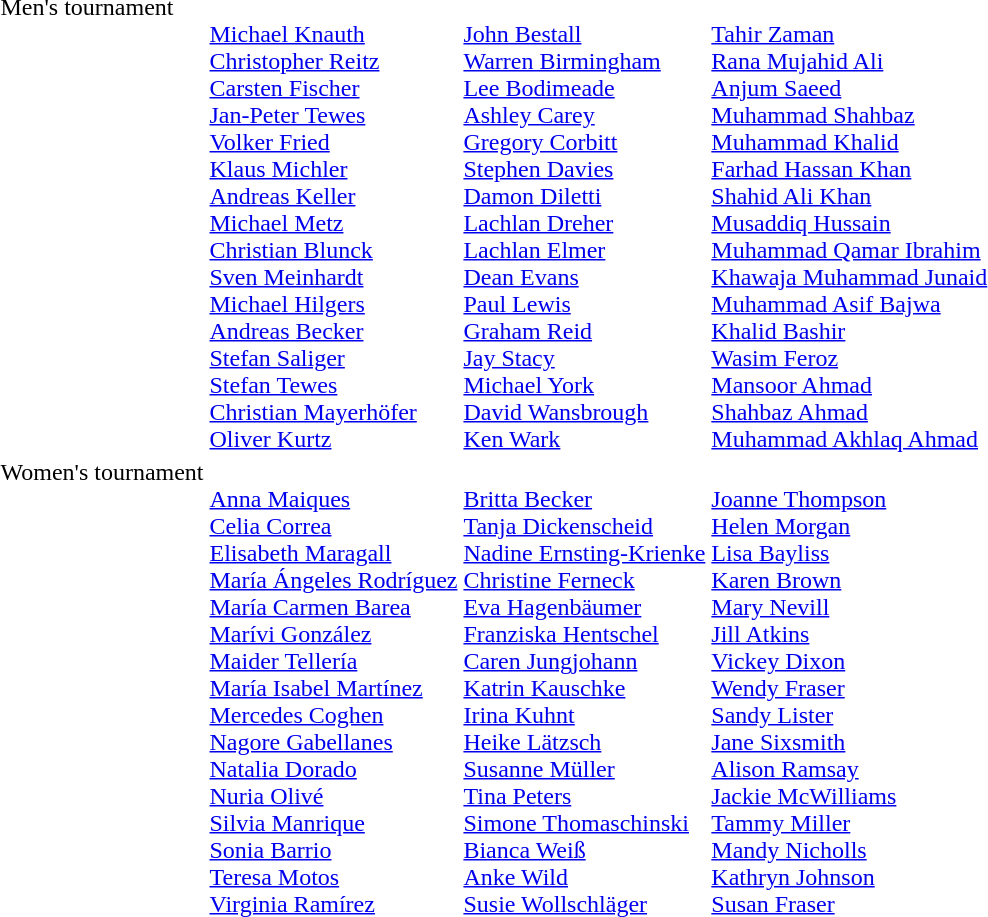<table>
<tr valign="top">
<td>Men's tournament<br></td>
<td><br><a href='#'>Michael Knauth</a><br><a href='#'>Christopher Reitz</a><br><a href='#'>Carsten Fischer</a><br><a href='#'>Jan-Peter Tewes</a><br><a href='#'>Volker Fried</a><br><a href='#'>Klaus Michler</a><br><a href='#'>Andreas Keller</a><br><a href='#'>Michael Metz</a><br><a href='#'>Christian Blunck</a><br><a href='#'>Sven Meinhardt</a><br><a href='#'>Michael Hilgers</a><br><a href='#'>Andreas Becker</a><br><a href='#'>Stefan Saliger</a><br><a href='#'>Stefan Tewes</a><br><a href='#'>Christian Mayerhöfer</a><br><a href='#'>Oliver Kurtz</a></td>
<td><br><a href='#'>John Bestall</a><br><a href='#'>Warren Birmingham</a><br><a href='#'>Lee Bodimeade</a><br><a href='#'>Ashley Carey</a><br><a href='#'>Gregory Corbitt</a><br><a href='#'>Stephen Davies</a><br><a href='#'>Damon Diletti</a><br><a href='#'>Lachlan Dreher</a><br><a href='#'>Lachlan Elmer</a><br><a href='#'>Dean Evans</a><br><a href='#'>Paul Lewis</a><br><a href='#'>Graham Reid</a><br><a href='#'>Jay Stacy</a><br><a href='#'>Michael York</a><br><a href='#'>David Wansbrough</a><br><a href='#'>Ken Wark</a></td>
<td><br><a href='#'>Tahir Zaman</a><br><a href='#'>Rana Mujahid Ali</a><br><a href='#'>Anjum Saeed</a><br><a href='#'>Muhammad Shahbaz</a><br><a href='#'>Muhammad Khalid</a><br><a href='#'>Farhad Hassan Khan</a><br><a href='#'>Shahid Ali Khan</a><br><a href='#'>Musaddiq Hussain</a><br><a href='#'>Muhammad Qamar Ibrahim</a><br><a href='#'>Khawaja Muhammad Junaid</a><br><a href='#'>Muhammad Asif Bajwa</a><br><a href='#'>Khalid Bashir</a><br><a href='#'>Wasim Feroz</a><br><a href='#'>Mansoor Ahmad</a><br><a href='#'>Shahbaz Ahmad</a><br><a href='#'>Muhammad Akhlaq Ahmad</a></td>
</tr>
<tr valign="top">
<td>Women's tournament<br></td>
<td><br><a href='#'>Anna Maiques</a><br><a href='#'>Celia Correa</a><br><a href='#'>Elisabeth Maragall</a><br><a href='#'>María Ángeles Rodríguez</a><br><a href='#'>María Carmen Barea</a><br><a href='#'>Marívi González</a><br><a href='#'>Maider Tellería</a><br><a href='#'>María Isabel Martínez</a><br><a href='#'>Mercedes Coghen</a><br><a href='#'>Nagore Gabellanes</a><br><a href='#'>Natalia Dorado</a><br><a href='#'>Nuria Olivé</a><br><a href='#'>Silvia Manrique</a><br><a href='#'>Sonia Barrio</a><br><a href='#'>Teresa Motos</a><br><a href='#'>Virginia Ramírez</a></td>
<td><br><a href='#'>Britta Becker</a><br><a href='#'>Tanja Dickenscheid</a><br><a href='#'>Nadine Ernsting-Krienke</a><br><a href='#'>Christine Ferneck</a><br><a href='#'>Eva Hagenbäumer</a><br><a href='#'>Franziska Hentschel</a><br><a href='#'>Caren Jungjohann</a><br><a href='#'>Katrin Kauschke</a><br><a href='#'>Irina Kuhnt</a><br><a href='#'>Heike Lätzsch</a><br><a href='#'>Susanne Müller</a><br><a href='#'>Tina Peters</a><br><a href='#'>Simone Thomaschinski</a><br><a href='#'>Bianca Weiß</a><br><a href='#'>Anke Wild</a><br><a href='#'>Susie Wollschläger</a></td>
<td><br><a href='#'>Joanne Thompson</a><br><a href='#'>Helen Morgan</a><br><a href='#'>Lisa Bayliss</a><br><a href='#'>Karen Brown</a><br><a href='#'>Mary Nevill</a><br><a href='#'>Jill Atkins</a><br><a href='#'>Vickey Dixon</a><br><a href='#'>Wendy Fraser</a><br><a href='#'>Sandy Lister</a><br><a href='#'>Jane Sixsmith</a><br><a href='#'>Alison Ramsay</a><br><a href='#'>Jackie McWilliams</a><br><a href='#'>Tammy Miller</a><br><a href='#'>Mandy Nicholls</a><br><a href='#'>Kathryn Johnson</a><br><a href='#'>Susan Fraser</a></td>
</tr>
</table>
